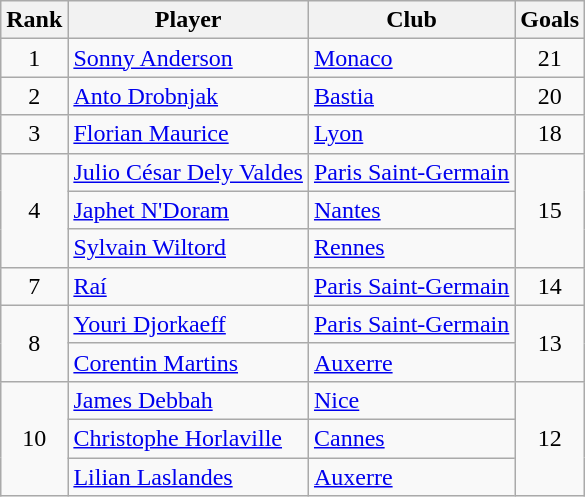<table class="wikitable" style="text-align:center">
<tr>
<th>Rank</th>
<th>Player</th>
<th>Club</th>
<th>Goals</th>
</tr>
<tr>
<td>1</td>
<td align="left"> <a href='#'>Sonny Anderson</a></td>
<td align="left"><a href='#'>Monaco</a></td>
<td>21</td>
</tr>
<tr>
<td>2</td>
<td align="left"> <a href='#'>Anto Drobnjak</a></td>
<td align="left"><a href='#'>Bastia</a></td>
<td>20</td>
</tr>
<tr>
<td>3</td>
<td align="left"> <a href='#'>Florian Maurice</a></td>
<td align="left"><a href='#'>Lyon</a></td>
<td>18</td>
</tr>
<tr>
<td rowspan="3">4</td>
<td align="left"> <a href='#'>Julio César Dely Valdes</a></td>
<td align="left"><a href='#'>Paris Saint-Germain</a></td>
<td rowspan="3">15</td>
</tr>
<tr>
<td align="left"> <a href='#'>Japhet N'Doram</a></td>
<td align="left"><a href='#'>Nantes</a></td>
</tr>
<tr>
<td align="left"> <a href='#'>Sylvain Wiltord</a></td>
<td align="left"><a href='#'>Rennes</a></td>
</tr>
<tr>
<td>7</td>
<td align="left"> <a href='#'>Raí</a></td>
<td align="left"><a href='#'>Paris Saint-Germain</a></td>
<td>14</td>
</tr>
<tr>
<td rowspan="2">8</td>
<td align="left"> <a href='#'>Youri Djorkaeff</a></td>
<td align="left"><a href='#'>Paris Saint-Germain</a></td>
<td rowspan="2">13</td>
</tr>
<tr>
<td align="left"> <a href='#'>Corentin Martins</a></td>
<td align="left"><a href='#'>Auxerre</a></td>
</tr>
<tr>
<td rowspan="3">10</td>
<td align="left"> <a href='#'>James Debbah</a></td>
<td align="left"><a href='#'>Nice</a></td>
<td rowspan="3">12</td>
</tr>
<tr>
<td align="left"> <a href='#'>Christophe Horlaville</a></td>
<td align="left"><a href='#'>Cannes</a></td>
</tr>
<tr>
<td align="left"> <a href='#'>Lilian Laslandes</a></td>
<td align="left"><a href='#'>Auxerre</a></td>
</tr>
</table>
